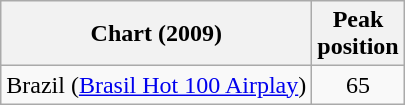<table class="wikitable">
<tr>
<th>Chart (2009)</th>
<th>Peak<br>position</th>
</tr>
<tr>
<td>Brazil (<a href='#'>Brasil Hot 100 Airplay</a>)</td>
<td style="text-align:center;">65</td>
</tr>
</table>
